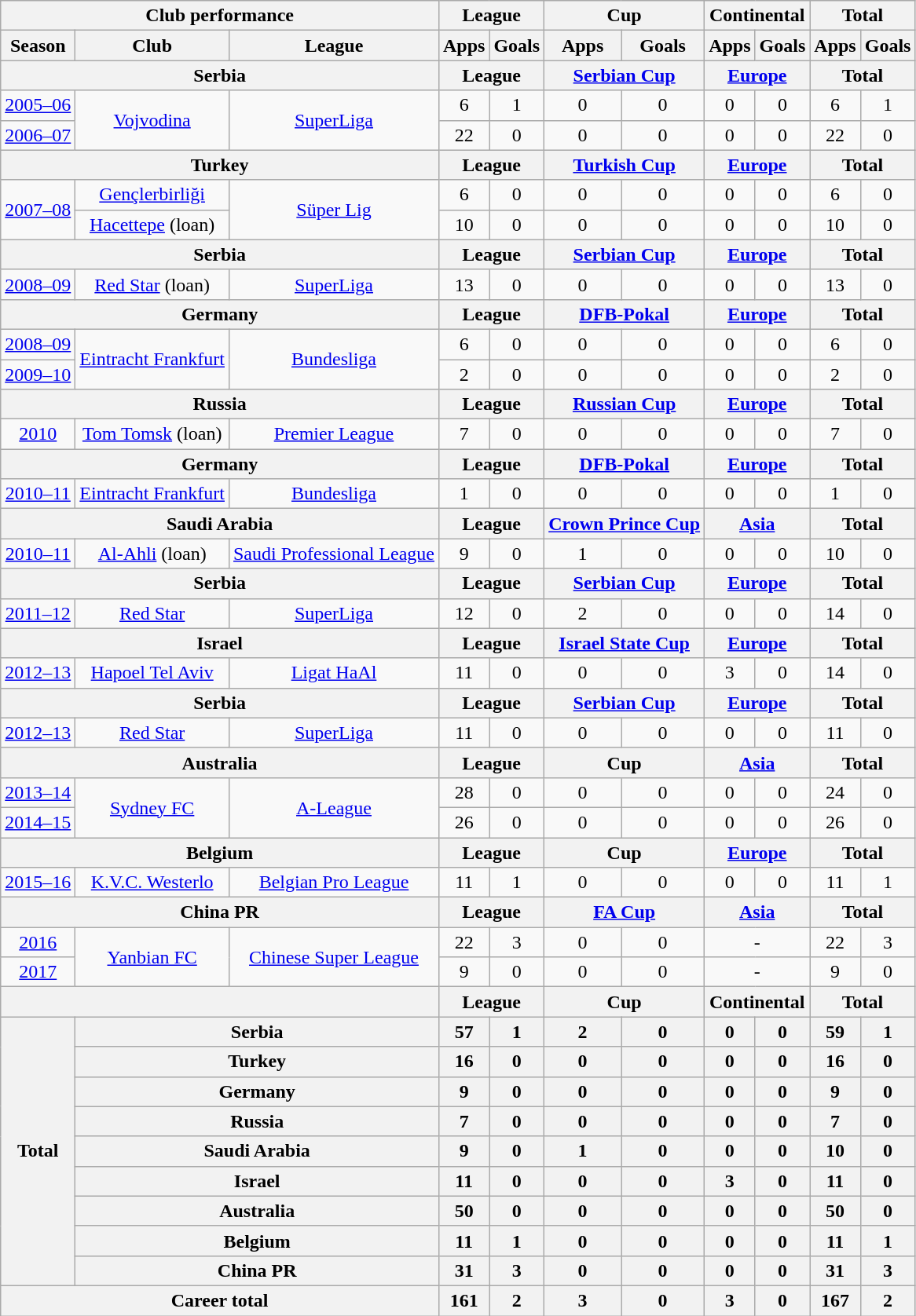<table class="wikitable" style="text-align:center">
<tr>
<th colspan=3>Club performance</th>
<th colspan=2>League</th>
<th colspan=2>Cup</th>
<th colspan=2>Continental</th>
<th colspan=2>Total</th>
</tr>
<tr>
<th>Season</th>
<th>Club</th>
<th>League</th>
<th>Apps</th>
<th>Goals</th>
<th>Apps</th>
<th>Goals</th>
<th>Apps</th>
<th>Goals</th>
<th>Apps</th>
<th>Goals</th>
</tr>
<tr>
<th colspan=3>Serbia</th>
<th colspan=2>League</th>
<th colspan=2><a href='#'>Serbian Cup</a></th>
<th colspan=2><a href='#'>Europe</a></th>
<th colspan=2>Total</th>
</tr>
<tr>
<td><a href='#'>2005–06</a></td>
<td rowspan="2"><a href='#'>Vojvodina</a></td>
<td rowspan="2"><a href='#'>SuperLiga</a></td>
<td>6</td>
<td>1</td>
<td>0</td>
<td>0</td>
<td>0</td>
<td>0</td>
<td>6</td>
<td>1</td>
</tr>
<tr>
<td><a href='#'>2006–07</a></td>
<td>22</td>
<td>0</td>
<td>0</td>
<td>0</td>
<td>0</td>
<td>0</td>
<td>22</td>
<td>0</td>
</tr>
<tr>
<th colspan=3>Turkey</th>
<th colspan=2>League</th>
<th colspan=2><a href='#'>Turkish Cup</a></th>
<th colspan=2><a href='#'>Europe</a></th>
<th colspan=2>Total</th>
</tr>
<tr>
<td rowspan="2"><a href='#'>2007–08</a></td>
<td><a href='#'>Gençlerbirliği</a></td>
<td rowspan="2"><a href='#'>Süper Lig</a></td>
<td>6</td>
<td>0</td>
<td>0</td>
<td>0</td>
<td>0</td>
<td>0</td>
<td>6</td>
<td>0</td>
</tr>
<tr>
<td><a href='#'>Hacettepe</a> (loan)</td>
<td>10</td>
<td>0</td>
<td>0</td>
<td>0</td>
<td>0</td>
<td>0</td>
<td>10</td>
<td>0</td>
</tr>
<tr>
<th colspan=3>Serbia</th>
<th colspan=2>League</th>
<th colspan=2><a href='#'>Serbian Cup</a></th>
<th colspan=2><a href='#'>Europe</a></th>
<th colspan=2>Total</th>
</tr>
<tr>
<td><a href='#'>2008–09</a></td>
<td rowspan="1"><a href='#'>Red Star</a> (loan)</td>
<td rowspan="1"><a href='#'>SuperLiga</a></td>
<td>13</td>
<td>0</td>
<td>0</td>
<td>0</td>
<td>0</td>
<td>0</td>
<td>13</td>
<td>0</td>
</tr>
<tr>
<th colspan=3>Germany</th>
<th colspan=2>League</th>
<th colspan=2><a href='#'>DFB-Pokal</a></th>
<th colspan=2><a href='#'>Europe</a></th>
<th colspan=2>Total</th>
</tr>
<tr>
<td><a href='#'>2008–09</a></td>
<td rowspan="2"><a href='#'>Eintracht Frankfurt</a></td>
<td rowspan="2"><a href='#'>Bundesliga</a></td>
<td>6</td>
<td>0</td>
<td>0</td>
<td>0</td>
<td>0</td>
<td>0</td>
<td>6</td>
<td>0</td>
</tr>
<tr>
<td><a href='#'>2009–10</a></td>
<td>2</td>
<td>0</td>
<td>0</td>
<td>0</td>
<td>0</td>
<td>0</td>
<td>2</td>
<td>0</td>
</tr>
<tr>
<th colspan=3>Russia</th>
<th colspan=2>League</th>
<th colspan=2><a href='#'>Russian Cup</a></th>
<th colspan=2><a href='#'>Europe</a></th>
<th colspan=2>Total</th>
</tr>
<tr>
<td><a href='#'>2010</a></td>
<td><a href='#'>Tom Tomsk</a> (loan)</td>
<td><a href='#'>Premier League</a></td>
<td>7</td>
<td>0</td>
<td>0</td>
<td>0</td>
<td>0</td>
<td>0</td>
<td>7</td>
<td>0</td>
</tr>
<tr>
<th colspan=3>Germany</th>
<th colspan=2>League</th>
<th colspan=2><a href='#'>DFB-Pokal</a></th>
<th colspan=2><a href='#'>Europe</a></th>
<th colspan=2>Total</th>
</tr>
<tr>
<td><a href='#'>2010–11</a></td>
<td><a href='#'>Eintracht Frankfurt</a></td>
<td><a href='#'>Bundesliga</a></td>
<td>1</td>
<td>0</td>
<td>0</td>
<td>0</td>
<td>0</td>
<td>0</td>
<td>1</td>
<td>0</td>
</tr>
<tr>
<th colspan=3>Saudi Arabia</th>
<th colspan=2>League</th>
<th colspan=2><a href='#'>Crown Prince Cup</a></th>
<th colspan=2><a href='#'>Asia</a></th>
<th colspan=2>Total</th>
</tr>
<tr>
<td><a href='#'>2010–11</a></td>
<td><a href='#'>Al-Ahli</a> (loan)</td>
<td><a href='#'>Saudi Professional League</a></td>
<td>9</td>
<td>0</td>
<td>1</td>
<td>0</td>
<td>0</td>
<td>0</td>
<td>10</td>
<td>0</td>
</tr>
<tr>
<th colspan=3>Serbia</th>
<th colspan=2>League</th>
<th colspan=2><a href='#'>Serbian Cup</a></th>
<th colspan=2><a href='#'>Europe</a></th>
<th colspan=2>Total</th>
</tr>
<tr>
<td><a href='#'>2011–12</a></td>
<td><a href='#'>Red Star</a></td>
<td><a href='#'>SuperLiga</a></td>
<td>12</td>
<td>0</td>
<td>2</td>
<td>0</td>
<td>0</td>
<td>0</td>
<td>14</td>
<td>0</td>
</tr>
<tr>
<th colspan=3>Israel</th>
<th colspan=2>League</th>
<th colspan=2><a href='#'>Israel State Cup</a></th>
<th colspan=2><a href='#'>Europe</a></th>
<th colspan=2>Total</th>
</tr>
<tr>
<td><a href='#'>2012–13</a></td>
<td><a href='#'>Hapoel Tel Aviv</a></td>
<td><a href='#'>Ligat HaAl</a></td>
<td>11</td>
<td>0</td>
<td>0</td>
<td>0</td>
<td>3</td>
<td>0</td>
<td>14</td>
<td>0</td>
</tr>
<tr>
<th colspan=3>Serbia</th>
<th colspan=2>League</th>
<th colspan=2><a href='#'>Serbian Cup</a></th>
<th colspan=2><a href='#'>Europe</a></th>
<th colspan=2>Total</th>
</tr>
<tr>
<td><a href='#'>2012–13</a></td>
<td><a href='#'>Red Star</a></td>
<td><a href='#'>SuperLiga</a></td>
<td>11</td>
<td>0</td>
<td>0</td>
<td>0</td>
<td>0</td>
<td>0</td>
<td>11</td>
<td>0</td>
</tr>
<tr>
<th colspan=3>Australia</th>
<th colspan=2>League</th>
<th colspan=2>Cup</th>
<th colspan=2><a href='#'>Asia</a></th>
<th colspan=2>Total</th>
</tr>
<tr>
<td><a href='#'>2013–14</a></td>
<td rowspan="2"><a href='#'>Sydney FC</a></td>
<td rowspan="2"><a href='#'>A-League</a></td>
<td>28</td>
<td>0</td>
<td>0</td>
<td>0</td>
<td>0</td>
<td>0</td>
<td>24</td>
<td>0</td>
</tr>
<tr>
<td><a href='#'>2014–15</a></td>
<td>26</td>
<td>0</td>
<td>0</td>
<td>0</td>
<td>0</td>
<td>0</td>
<td>26</td>
<td>0</td>
</tr>
<tr>
<th colspan=3>Belgium</th>
<th colspan=2>League</th>
<th colspan=2>Cup</th>
<th colspan=2><a href='#'>Europe</a></th>
<th colspan=2>Total</th>
</tr>
<tr>
<td><a href='#'>2015–16</a></td>
<td><a href='#'>K.V.C. Westerlo</a></td>
<td><a href='#'>Belgian Pro League</a></td>
<td>11</td>
<td>1</td>
<td>0</td>
<td>0</td>
<td>0</td>
<td>0</td>
<td>11</td>
<td>1</td>
</tr>
<tr>
<th colspan=3>China PR</th>
<th colspan=2>League</th>
<th colspan=2><a href='#'>FA Cup</a></th>
<th colspan=2><a href='#'>Asia</a></th>
<th colspan=2>Total</th>
</tr>
<tr>
<td><a href='#'>2016</a></td>
<td rowspan="2"><a href='#'>Yanbian FC</a></td>
<td rowspan="2"><a href='#'>Chinese Super League</a></td>
<td>22</td>
<td>3</td>
<td>0</td>
<td>0</td>
<td colspan="2">-</td>
<td>22</td>
<td>3</td>
</tr>
<tr>
<td><a href='#'>2017</a></td>
<td>9</td>
<td>0</td>
<td>0</td>
<td>0</td>
<td colspan="2">-</td>
<td>9</td>
<td>0</td>
</tr>
<tr>
<th colspan=3></th>
<th colspan=2>League</th>
<th colspan=2>Cup</th>
<th colspan=2>Continental</th>
<th colspan=2>Total</th>
</tr>
<tr>
<th rowspan=9>Total</th>
<th colspan=2>Serbia</th>
<th>57</th>
<th>1</th>
<th>2</th>
<th>0</th>
<th>0</th>
<th>0</th>
<th>59</th>
<th>1</th>
</tr>
<tr>
<th colspan=2>Turkey</th>
<th>16</th>
<th>0</th>
<th>0</th>
<th>0</th>
<th>0</th>
<th>0</th>
<th>16</th>
<th>0</th>
</tr>
<tr>
<th colspan=2>Germany</th>
<th>9</th>
<th>0</th>
<th>0</th>
<th>0</th>
<th>0</th>
<th>0</th>
<th>9</th>
<th>0</th>
</tr>
<tr>
<th colspan=2>Russia</th>
<th>7</th>
<th>0</th>
<th>0</th>
<th>0</th>
<th>0</th>
<th>0</th>
<th>7</th>
<th>0</th>
</tr>
<tr>
<th colspan=2>Saudi Arabia</th>
<th>9</th>
<th>0</th>
<th>1</th>
<th>0</th>
<th>0</th>
<th>0</th>
<th>10</th>
<th>0</th>
</tr>
<tr>
<th colspan=2>Israel</th>
<th>11</th>
<th>0</th>
<th>0</th>
<th>0</th>
<th>3</th>
<th>0</th>
<th>11</th>
<th>0</th>
</tr>
<tr>
<th colspan=2>Australia</th>
<th>50</th>
<th>0</th>
<th>0</th>
<th>0</th>
<th>0</th>
<th>0</th>
<th>50</th>
<th>0</th>
</tr>
<tr>
<th colspan=2>Belgium</th>
<th>11</th>
<th>1</th>
<th>0</th>
<th>0</th>
<th>0</th>
<th>0</th>
<th>11</th>
<th>1</th>
</tr>
<tr>
<th colspan=2>China PR</th>
<th>31</th>
<th>3</th>
<th>0</th>
<th>0</th>
<th>0</th>
<th>0</th>
<th>31</th>
<th>3</th>
</tr>
<tr>
<th colspan=3>Career total</th>
<th>161</th>
<th>2</th>
<th>3</th>
<th>0</th>
<th>3</th>
<th>0</th>
<th>167</th>
<th>2</th>
</tr>
</table>
